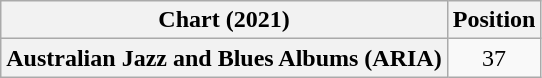<table class="wikitable sortable plainrowheaders" style="text-align:center">
<tr>
<th scope="col">Chart (2021)</th>
<th scope="col">Position</th>
</tr>
<tr>
<th scope="row">Australian Jazz and Blues Albums (ARIA)</th>
<td>37</td>
</tr>
</table>
